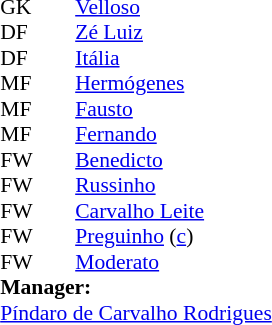<table style="font-size:90%; margin:0.2em auto;" cellspacing="0" cellpadding="0">
<tr>
<th width="25"></th>
<th width="25"></th>
</tr>
<tr>
<td>GK</td>
<td></td>
<td><a href='#'>Velloso</a></td>
</tr>
<tr>
<td>DF</td>
<td></td>
<td><a href='#'>Zé Luiz</a></td>
</tr>
<tr>
<td>DF</td>
<td></td>
<td><a href='#'>Itália</a></td>
</tr>
<tr>
<td>MF</td>
<td></td>
<td><a href='#'>Hermógenes</a></td>
</tr>
<tr>
<td>MF</td>
<td></td>
<td><a href='#'>Fausto</a></td>
</tr>
<tr>
<td>MF</td>
<td></td>
<td><a href='#'>Fernando</a></td>
</tr>
<tr>
<td>FW</td>
<td></td>
<td><a href='#'>Benedicto</a></td>
</tr>
<tr>
<td>FW</td>
<td></td>
<td><a href='#'>Russinho</a></td>
</tr>
<tr>
<td>FW</td>
<td></td>
<td><a href='#'>Carvalho Leite</a></td>
</tr>
<tr>
<td>FW</td>
<td></td>
<td><a href='#'>Preguinho</a> (<a href='#'>c</a>)</td>
</tr>
<tr>
<td>FW</td>
<td></td>
<td><a href='#'>Moderato</a></td>
</tr>
<tr>
<td colspan=3><strong>Manager:</strong></td>
</tr>
<tr>
<td colspan=4><a href='#'>Píndaro de Carvalho Rodrigues</a></td>
</tr>
</table>
